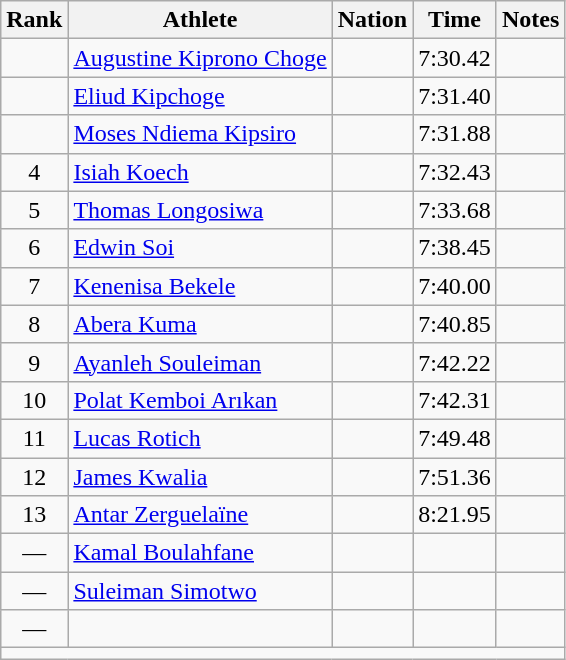<table class="wikitable mw-datatable sortable" style="text-align:center;">
<tr>
<th>Rank</th>
<th>Athlete</th>
<th>Nation</th>
<th>Time</th>
<th>Notes</th>
</tr>
<tr>
<td></td>
<td align=left><a href='#'>Augustine Kiprono Choge</a></td>
<td align=left></td>
<td>7:30.42</td>
<td></td>
</tr>
<tr>
<td></td>
<td align=left><a href='#'>Eliud Kipchoge</a></td>
<td align=left></td>
<td>7:31.40</td>
<td></td>
</tr>
<tr>
<td></td>
<td align=left><a href='#'>Moses Ndiema Kipsiro</a></td>
<td align=left></td>
<td>7:31.88</td>
<td></td>
</tr>
<tr>
<td>4</td>
<td align=left><a href='#'>Isiah Koech</a></td>
<td align=left></td>
<td>7:32.43</td>
<td></td>
</tr>
<tr>
<td>5</td>
<td align=left><a href='#'>Thomas Longosiwa</a></td>
<td align=left></td>
<td>7:33.68</td>
<td></td>
</tr>
<tr>
<td>6</td>
<td align=left><a href='#'>Edwin Soi</a></td>
<td align=left></td>
<td>7:38.45</td>
<td></td>
</tr>
<tr>
<td>7</td>
<td align=left><a href='#'>Kenenisa Bekele</a></td>
<td align=left></td>
<td>7:40.00</td>
<td></td>
</tr>
<tr>
<td>8</td>
<td align=left><a href='#'>Abera Kuma</a></td>
<td align=left></td>
<td>7:40.85</td>
<td></td>
</tr>
<tr>
<td>9</td>
<td align=left><a href='#'>Ayanleh Souleiman</a></td>
<td align=left></td>
<td>7:42.22</td>
<td><strong></strong></td>
</tr>
<tr>
<td>10</td>
<td align=left><a href='#'>Polat Kemboi Arıkan</a></td>
<td align=left></td>
<td>7:42.31</td>
<td><strong></strong></td>
</tr>
<tr>
<td>11</td>
<td align=left><a href='#'>Lucas Rotich</a></td>
<td align=left></td>
<td>7:49.48</td>
<td></td>
</tr>
<tr>
<td>12</td>
<td align=left><a href='#'>James Kwalia</a></td>
<td align=left></td>
<td>7:51.36</td>
<td></td>
</tr>
<tr>
<td>13</td>
<td align=left><a href='#'>Antar Zerguelaïne</a></td>
<td align=left></td>
<td>8:21.95</td>
<td></td>
</tr>
<tr>
<td>—</td>
<td align=left><a href='#'>Kamal Boulahfane</a></td>
<td align=left></td>
<td></td>
<td></td>
</tr>
<tr>
<td>—</td>
<td align=left><a href='#'>Suleiman Simotwo</a></td>
<td align=left></td>
<td></td>
<td></td>
</tr>
<tr>
<td>—</td>
<td align=left></td>
<td align=left></td>
<td></td>
<td></td>
</tr>
<tr class="sortbottom">
<td colspan=5></td>
</tr>
</table>
